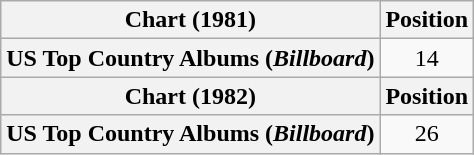<table class="wikitable plainrowheaders" style="text-align:center">
<tr>
<th scope="col">Chart (1981)</th>
<th scope="col">Position</th>
</tr>
<tr>
<th scope="row">US Top Country Albums (<em>Billboard</em>)</th>
<td>14</td>
</tr>
<tr>
<th scope="col">Chart (1982)</th>
<th scope="col">Position</th>
</tr>
<tr>
<th scope="row">US Top Country Albums (<em>Billboard</em>)</th>
<td>26</td>
</tr>
</table>
